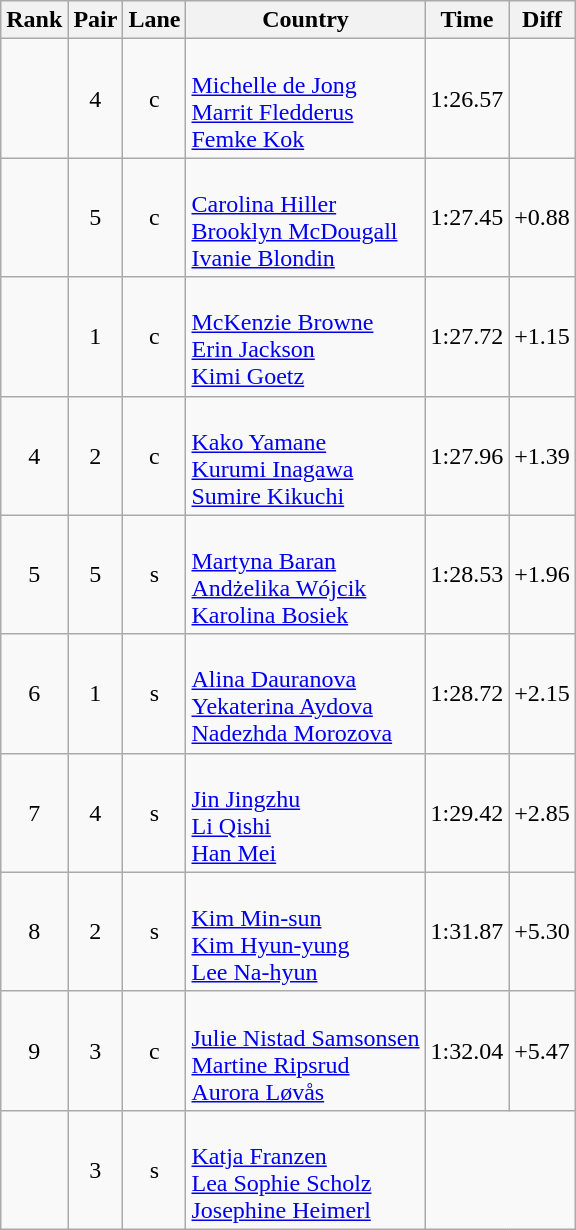<table class="wikitable sortable" style="text-align:center">
<tr>
<th>Rank</th>
<th>Pair</th>
<th>Lane</th>
<th>Country</th>
<th>Time</th>
<th>Diff</th>
</tr>
<tr>
<td></td>
<td>4</td>
<td>c</td>
<td align=left><br><a href='#'>Michelle de Jong</a><br><a href='#'>Marrit Fledderus</a><br><a href='#'>Femke Kok</a></td>
<td>1:26.57</td>
<td></td>
</tr>
<tr>
<td></td>
<td>5</td>
<td>c</td>
<td align=left><br><a href='#'>Carolina Hiller</a><br><a href='#'>Brooklyn McDougall</a><br><a href='#'>Ivanie Blondin</a></td>
<td>1:27.45</td>
<td>+0.88</td>
</tr>
<tr>
<td></td>
<td>1</td>
<td>c</td>
<td align=left><br><a href='#'>McKenzie Browne</a><br><a href='#'>Erin Jackson</a><br><a href='#'>Kimi Goetz</a></td>
<td>1:27.72</td>
<td>+1.15</td>
</tr>
<tr>
<td>4</td>
<td>2</td>
<td>c</td>
<td align=left><br><a href='#'>Kako Yamane</a><br><a href='#'>Kurumi Inagawa</a><br><a href='#'>Sumire Kikuchi</a></td>
<td>1:27.96</td>
<td>+1.39</td>
</tr>
<tr>
<td>5</td>
<td>5</td>
<td>s</td>
<td align=left><br><a href='#'>Martyna Baran</a><br><a href='#'>Andżelika Wójcik</a><br><a href='#'>Karolina Bosiek</a></td>
<td>1:28.53</td>
<td>+1.96</td>
</tr>
<tr>
<td>6</td>
<td>1</td>
<td>s</td>
<td align=left><br><a href='#'>Alina Dauranova</a><br><a href='#'>Yekaterina Aydova</a><br><a href='#'>Nadezhda Morozova</a></td>
<td>1:28.72</td>
<td>+2.15</td>
</tr>
<tr>
<td>7</td>
<td>4</td>
<td>s</td>
<td align=left><br><a href='#'>Jin Jingzhu</a><br><a href='#'>Li Qishi</a><br><a href='#'>Han Mei</a></td>
<td>1:29.42</td>
<td>+2.85</td>
</tr>
<tr>
<td>8</td>
<td>2</td>
<td>s</td>
<td align=left><br><a href='#'>Kim Min-sun</a><br><a href='#'>Kim Hyun-yung</a><br><a href='#'>Lee Na-hyun</a></td>
<td>1:31.87</td>
<td>+5.30</td>
</tr>
<tr>
<td>9</td>
<td>3</td>
<td>c</td>
<td align=left><br><a href='#'>Julie Nistad Samsonsen</a><br><a href='#'>Martine Ripsrud</a><br><a href='#'>Aurora Løvås</a></td>
<td>1:32.04</td>
<td>+5.47</td>
</tr>
<tr>
<td></td>
<td>3</td>
<td>s</td>
<td align=left><br><a href='#'>Katja Franzen</a><br><a href='#'>Lea Sophie Scholz</a><br><a href='#'>Josephine Heimerl</a></td>
<td colspan=2></td>
</tr>
</table>
